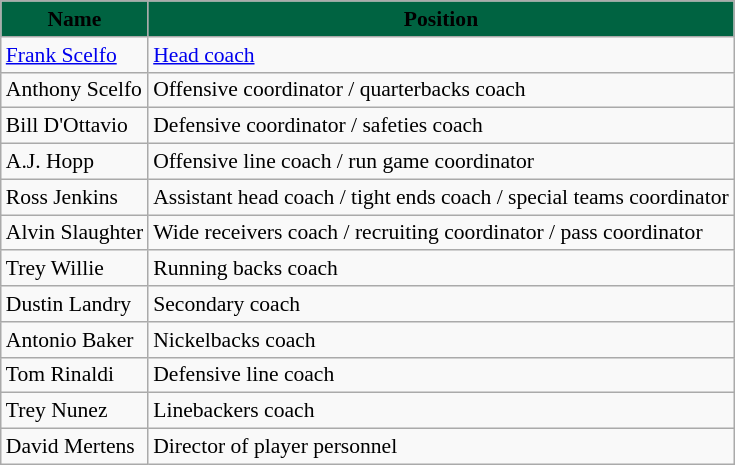<table class="wikitable" style="font-size:90%;">
<tr>
<th style="background:#006341;"><span>Name</span></th>
<th style="background:#006341;"><span>Position</span></th>
</tr>
<tr>
<td><a href='#'>Frank Scelfo</a></td>
<td><a href='#'>Head coach</a></td>
</tr>
<tr>
<td>Anthony Scelfo</td>
<td>Offensive coordinator / quarterbacks coach</td>
</tr>
<tr>
<td>Bill D'Ottavio</td>
<td>Defensive coordinator / safeties coach</td>
</tr>
<tr>
<td>A.J. Hopp</td>
<td>Offensive line coach / run game coordinator</td>
</tr>
<tr>
<td>Ross Jenkins</td>
<td>Assistant head coach / tight ends coach / special teams coordinator</td>
</tr>
<tr>
<td>Alvin Slaughter</td>
<td>Wide receivers coach / recruiting coordinator / pass coordinator</td>
</tr>
<tr>
<td>Trey Willie</td>
<td>Running backs coach</td>
</tr>
<tr>
<td>Dustin Landry</td>
<td>Secondary coach</td>
</tr>
<tr>
<td>Antonio Baker</td>
<td>Nickelbacks coach</td>
</tr>
<tr>
<td>Tom Rinaldi</td>
<td>Defensive line coach</td>
</tr>
<tr>
<td>Trey Nunez</td>
<td>Linebackers coach</td>
</tr>
<tr>
<td>David Mertens</td>
<td>Director of player personnel</td>
</tr>
</table>
